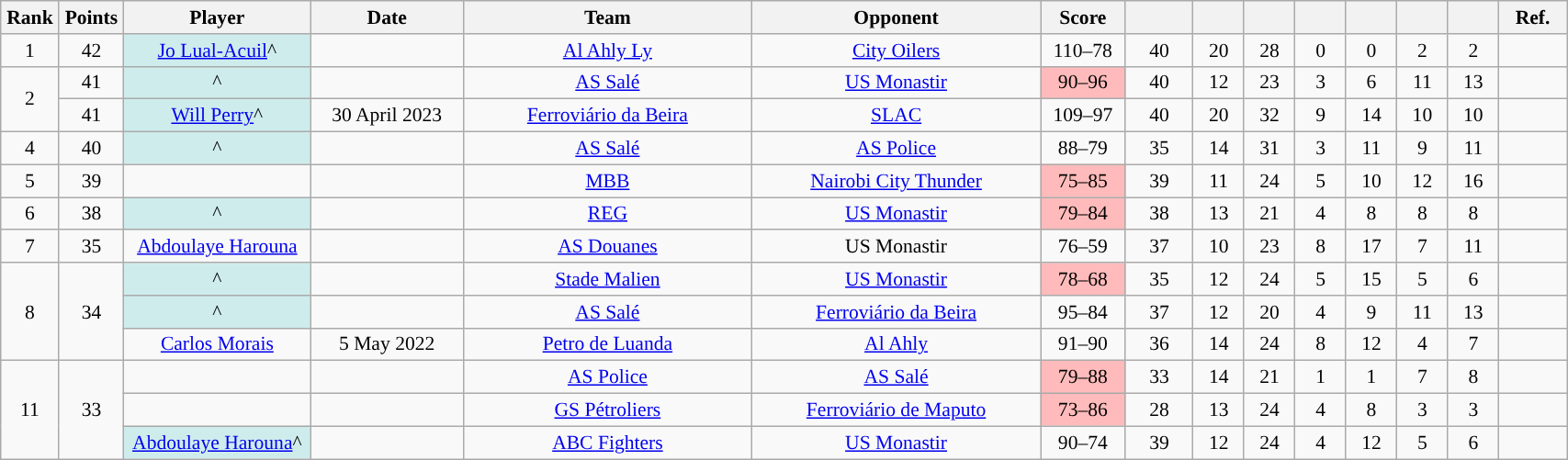<table class="wikitable sortable" style="font-size:90%; width:90%; margin-right:0; text-align:center">
<tr>
<th width="2%">Rank</th>
<th width="2%">Points</th>
<th width="11%">Player</th>
<th width="9%">Date</th>
<th width="17%">Team</th>
<th width="17%">Opponent</th>
<th width="5%">Score</th>
<th width="4%"></th>
<th width="3%"></th>
<th width="3%"></th>
<th width="3%"></th>
<th width="3%"></th>
<th width="3%"></th>
<th width="3%"></th>
<th class="unsortable" width="4%">Ref.</th>
</tr>
<tr>
<td>1</td>
<td>42</td>
<td style="background-color:#CFECEC;"><a href='#'>Jo Lual-Acuil</a>^</td>
<td></td>
<td><a href='#'>Al Ahly Ly</a></td>
<td><a href='#'>City Oilers</a></td>
<td>110–78</td>
<td>40</td>
<td>20</td>
<td>28</td>
<td>0</td>
<td>0</td>
<td>2</td>
<td>2</td>
<td></td>
</tr>
<tr>
<td rowspan="2">2</td>
<td>41</td>
<td style="background-color:#CFECEC">^</td>
<td></td>
<td><a href='#'>AS Salé</a></td>
<td><a href='#'>US Monastir</a></td>
<td bgcolor="#ffbbbb">90–96</td>
<td>40</td>
<td>12</td>
<td>23</td>
<td>3</td>
<td>6</td>
<td>11</td>
<td>13</td>
<td></td>
</tr>
<tr>
<td>41</td>
<td style="background-color:#CFECEC;"><a href='#'>Will Perry</a>^</td>
<td>30 April 2023</td>
<td><a href='#'>Ferroviário da Beira</a></td>
<td><a href='#'>SLAC</a></td>
<td>109–97</td>
<td>40</td>
<td>20</td>
<td>32</td>
<td>9</td>
<td>14</td>
<td>10</td>
<td>10</td>
<td></td>
</tr>
<tr>
<td>4</td>
<td>40</td>
<td style="background-color:#CFECEC">^</td>
<td></td>
<td><a href='#'>AS Salé</a></td>
<td><a href='#'>AS Police</a></td>
<td>88–79</td>
<td>35</td>
<td>14</td>
<td>31</td>
<td>3</td>
<td>11</td>
<td>9</td>
<td>11</td>
<td></td>
</tr>
<tr>
<td>5</td>
<td>39</td>
<td></td>
<td></td>
<td><a href='#'>MBB</a></td>
<td><a href='#'>Nairobi City Thunder</a></td>
<td bgcolor="#ffbbbb">75–85</td>
<td>39</td>
<td>11</td>
<td>24</td>
<td>5</td>
<td>10</td>
<td>12</td>
<td>16</td>
<td></td>
</tr>
<tr>
<td>6</td>
<td>38</td>
<td style="background-color:#CFECEC">^</td>
<td></td>
<td><a href='#'>REG</a></td>
<td><a href='#'>US Monastir</a></td>
<td bgcolor="#ffbbbb">79–84</td>
<td>38</td>
<td>13</td>
<td>21</td>
<td>4</td>
<td>8</td>
<td>8</td>
<td>8</td>
<td></td>
</tr>
<tr>
<td>7</td>
<td>35</td>
<td><a href='#'>Abdoulaye Harouna</a></td>
<td></td>
<td><a href='#'>AS Douanes</a></td>
<td>US Monastir</td>
<td>76–59</td>
<td>37</td>
<td>10</td>
<td>23</td>
<td>8</td>
<td>17</td>
<td>7</td>
<td>11</td>
<td></td>
</tr>
<tr>
<td rowspan="3">8</td>
<td rowspan="3">34</td>
<td style="background-color:#CFECEC">^</td>
<td></td>
<td><a href='#'>Stade Malien</a></td>
<td><a href='#'>US Monastir</a></td>
<td bgcolor="#ffbbbb">78–68</td>
<td>35</td>
<td>12</td>
<td>24</td>
<td>5</td>
<td>15</td>
<td>5</td>
<td>6</td>
<td></td>
</tr>
<tr>
<td style="background-color:#CFECEC">^</td>
<td></td>
<td><a href='#'>AS Salé</a></td>
<td><a href='#'>Ferroviário da Beira</a></td>
<td>95–84</td>
<td>37</td>
<td>12</td>
<td>20</td>
<td>4</td>
<td>9</td>
<td>11</td>
<td>13</td>
<td></td>
</tr>
<tr>
<td><a href='#'>Carlos Morais</a></td>
<td>5 May 2022</td>
<td><a href='#'>Petro de Luanda</a></td>
<td><a href='#'>Al Ahly</a></td>
<td>91–90</td>
<td>36</td>
<td>14</td>
<td>24</td>
<td>8</td>
<td>12</td>
<td>4</td>
<td>7</td>
<td></td>
</tr>
<tr>
<td rowspan="3">11</td>
<td rowspan="3">33</td>
<td></td>
<td></td>
<td><a href='#'>AS Police</a></td>
<td><a href='#'>AS Salé</a></td>
<td style="background-color:#ffbbbb">79–88</td>
<td>33</td>
<td>14</td>
<td>21</td>
<td>1</td>
<td>1</td>
<td>7</td>
<td>8</td>
<td></td>
</tr>
<tr>
<td></td>
<td></td>
<td><a href='#'>GS Pétroliers</a></td>
<td><a href='#'>Ferroviário de Maputo</a></td>
<td bgcolor="#ffbbbb">73–86</td>
<td>28</td>
<td>13</td>
<td>24</td>
<td>4</td>
<td>8</td>
<td>3</td>
<td>3</td>
<td></td>
</tr>
<tr>
<td style="background-color:#CFECEC"><a href='#'>Abdoulaye Harouna</a>^</td>
<td></td>
<td><a href='#'>ABC Fighters</a></td>
<td><a href='#'>US Monastir</a></td>
<td>90–74</td>
<td>39</td>
<td>12</td>
<td>24</td>
<td>4</td>
<td>12</td>
<td>5</td>
<td>6</td>
<td></td>
</tr>
</table>
